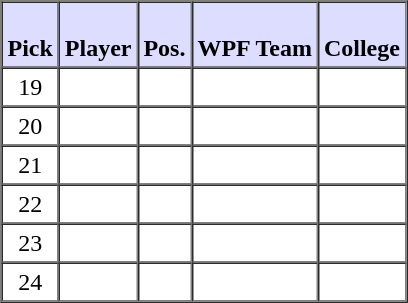<table style="text-align: center" border="1" cellpadding="3" cellspacing="0">
<tr>
<th style="background:#ddf;"><br>Pick</th>
<th style="background:#ddf;"><br>Player</th>
<th style="background:#ddf;"><br>Pos.</th>
<th style="background:#ddf;"><br>WPF Team</th>
<th style="background:#ddf;"><br>College</th>
</tr>
<tr>
<td>19</td>
<td></td>
<td></td>
<td></td>
<td></td>
</tr>
<tr>
<td>20</td>
<td></td>
<td></td>
<td></td>
<td></td>
</tr>
<tr>
<td>21</td>
<td></td>
<td></td>
<td></td>
<td></td>
</tr>
<tr>
<td>22</td>
<td></td>
<td></td>
<td></td>
<td></td>
</tr>
<tr>
<td>23</td>
<td></td>
<td></td>
<td></td>
<td></td>
</tr>
<tr>
<td>24</td>
<td></td>
<td></td>
<td></td>
<td></td>
</tr>
</table>
